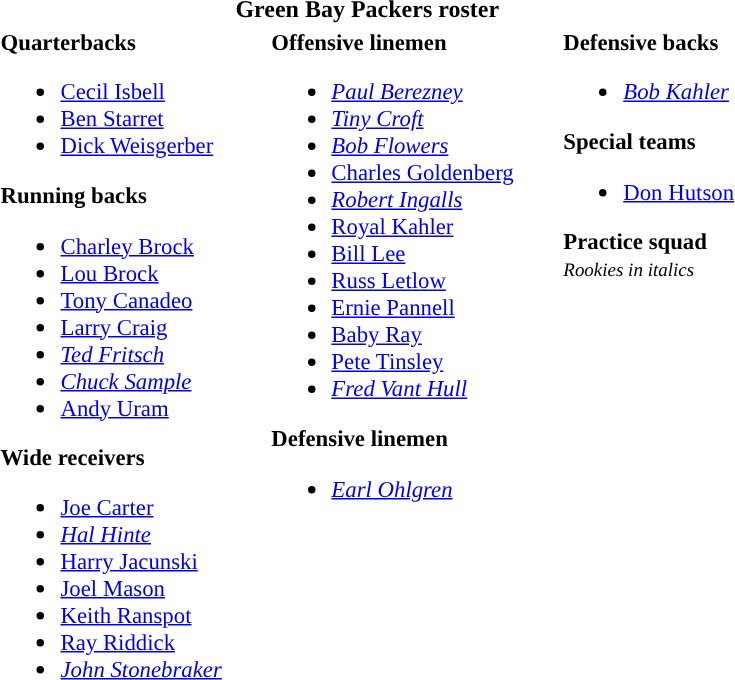<table class="toccolours" style="text-align: left;">
<tr>
<th colspan="9" style="text-align:center; "><strong>Green Bay Packers roster</strong></th>
</tr>
<tr>
<td style="font-size: 95%;" valign="top"><strong>Quarterbacks</strong><br><ul><li><a href='#'>Cecil Isbell</a></li><li><a href='#'>Ben Starret</a></li><li><a href='#'>Dick Weisgerber</a></li></ul><strong>Running backs</strong><ul><li><a href='#'>Charley Brock</a></li><li><a href='#'>Lou Brock</a></li><li><a href='#'>Tony Canadeo</a></li><li><a href='#'>Larry Craig</a></li><li><em><a href='#'>Ted Fritsch</a></em></li><li><em><a href='#'>Chuck Sample</a></em></li><li><a href='#'>Andy Uram</a></li></ul><strong>Wide receivers</strong><ul><li><a href='#'>Joe Carter</a></li><li><em><a href='#'>Hal Hinte</a></em></li><li><a href='#'>Harry Jacunski</a></li><li><a href='#'>Joel Mason</a></li><li><a href='#'>Keith Ranspot</a></li><li><a href='#'>Ray Riddick</a></li><li><em><a href='#'>John Stonebraker</a></em></li></ul></td>
<td style="width: 25px;"></td>
<td style="font-size: 95%;" valign="top"><strong>Offensive linemen</strong><br><ul><li><em><a href='#'>Paul Berezney</a></em></li><li><em><a href='#'>Tiny Croft</a></em></li><li><em><a href='#'>Bob Flowers</a></em></li><li><a href='#'>Charles Goldenberg</a></li><li><em><a href='#'>Robert Ingalls</a></em></li><li><a href='#'>Royal Kahler</a></li><li><a href='#'>Bill Lee</a></li><li><a href='#'>Russ Letlow</a></li><li><a href='#'>Ernie Pannell</a></li><li><a href='#'>Baby Ray</a></li><li><a href='#'>Pete Tinsley</a></li><li><em><a href='#'>Fred Vant Hull</a></em></li></ul><strong>Defensive linemen</strong><ul><li><em><a href='#'>Earl Ohlgren</a></em></li></ul></td>
<td style="width: 25px;"></td>
<td style="font-size: 95%;" valign="top"><strong>Defensive backs</strong><br><ul><li><em><a href='#'>Bob Kahler</a></em></li></ul><strong>Special teams</strong><ul><li><a href='#'>Don Hutson</a></li></ul><strong>Practice squad</strong><br><small><em>Rookies in italics</em></small><br></td>
</tr>
<tr>
</tr>
</table>
